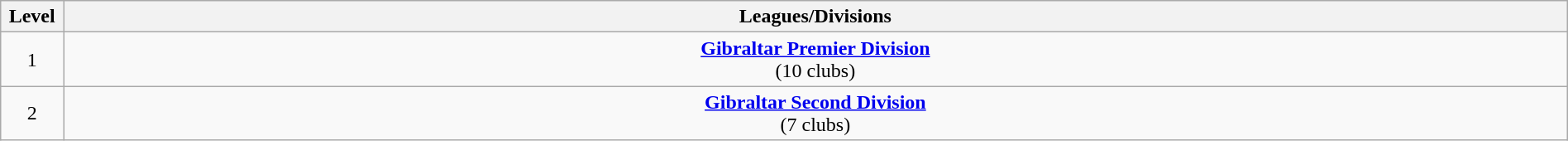<table class="wikitable" style="text-align:center; width:100%;">
<tr>
<th>Level</th>
<th colspan="4" width="96%">Leagues/Divisions</th>
</tr>
<tr>
<td colspan="1" width="4%">1</td>
<td colspan="7" width="96%"><strong><a href='#'>Gibraltar Premier Division</a></strong><br>(10 clubs)</td>
</tr>
<tr>
<td colspan="1" width="4%">2</td>
<td colspan="7" width="96%"><strong><a href='#'>Gibraltar Second Division</a></strong><br>(7 clubs)</td>
</tr>
</table>
